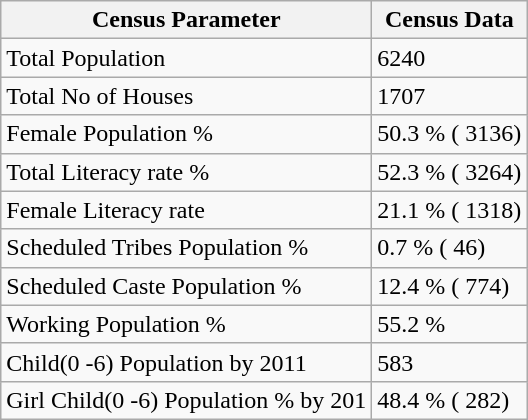<table class="wikitable">
<tr>
<th>Census Parameter</th>
<th>Census Data</th>
</tr>
<tr>
<td>Total Population</td>
<td>6240</td>
</tr>
<tr>
<td>Total No of Houses</td>
<td>1707</td>
</tr>
<tr>
<td>Female Population %</td>
<td>50.3 % ( 3136)</td>
</tr>
<tr>
<td>Total Literacy rate %</td>
<td>52.3 % ( 3264)</td>
</tr>
<tr>
<td>Female Literacy rate</td>
<td>21.1 % ( 1318)</td>
</tr>
<tr>
<td>Scheduled Tribes Population %</td>
<td>0.7 % ( 46)</td>
</tr>
<tr>
<td>Scheduled Caste Population %</td>
<td>12.4 % ( 774)</td>
</tr>
<tr>
<td>Working Population %</td>
<td>55.2 %</td>
</tr>
<tr>
<td>Child(0 -6) Population by 2011</td>
<td>583</td>
</tr>
<tr>
<td>Girl Child(0 -6) Population % by 201</td>
<td>48.4 % ( 282)</td>
</tr>
</table>
